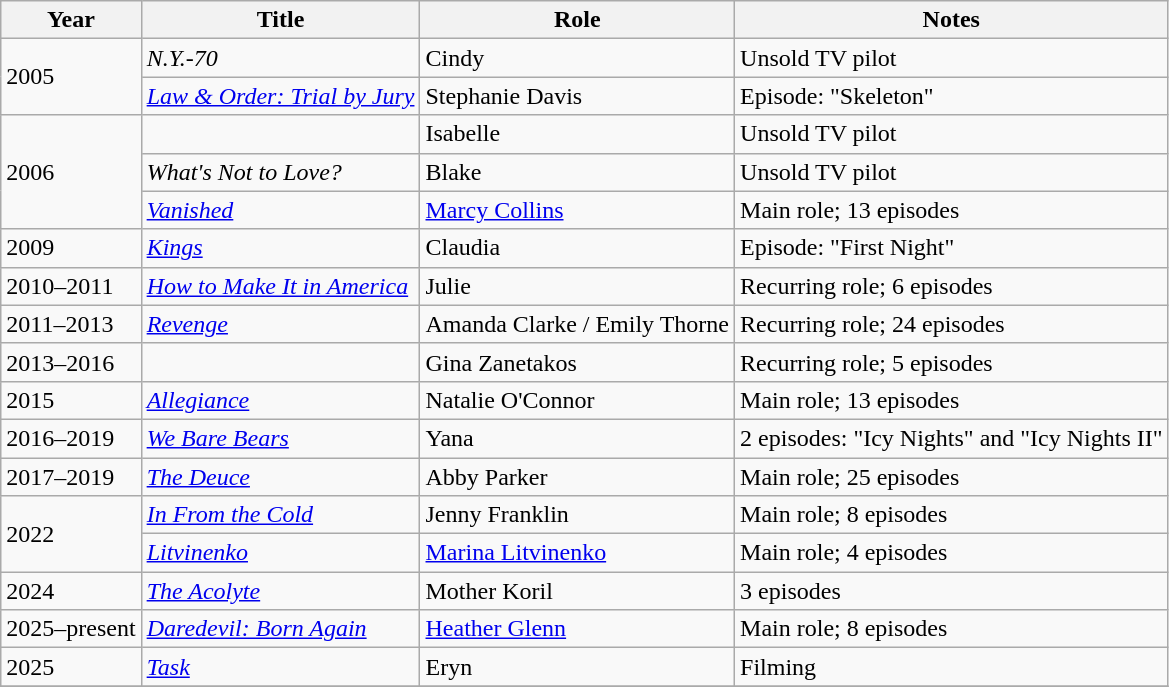<table class="wikitable sortable">
<tr>
<th>Year</th>
<th>Title</th>
<th>Role</th>
<th class="unsortable">Notes</th>
</tr>
<tr>
<td rowspan="2">2005</td>
<td><em>N.Y.-70</em></td>
<td>Cindy</td>
<td>Unsold TV pilot</td>
</tr>
<tr>
<td><em><a href='#'>Law & Order: Trial by Jury</a></em></td>
<td>Stephanie Davis</td>
<td>Episode: "Skeleton"</td>
</tr>
<tr>
<td rowspan="3">2006</td>
<td><em></em></td>
<td>Isabelle</td>
<td>Unsold TV pilot</td>
</tr>
<tr>
<td><em>What's Not to Love?</em></td>
<td>Blake</td>
<td>Unsold TV pilot</td>
</tr>
<tr>
<td><em><a href='#'>Vanished</a></em></td>
<td><a href='#'>Marcy Collins</a></td>
<td>Main role; 13 episodes</td>
</tr>
<tr>
<td>2009</td>
<td><em><a href='#'>Kings</a></em></td>
<td>Claudia</td>
<td>Episode: "First Night"</td>
</tr>
<tr>
<td>2010–2011</td>
<td><em><a href='#'>How to Make It in America</a></em></td>
<td>Julie</td>
<td>Recurring role; 6 episodes</td>
</tr>
<tr>
<td>2011–2013</td>
<td><em><a href='#'>Revenge</a></em></td>
<td>Amanda Clarke / Emily Thorne</td>
<td>Recurring role; 24 episodes</td>
</tr>
<tr>
<td>2013–2016</td>
<td><em></em></td>
<td>Gina Zanetakos</td>
<td>Recurring role; 5 episodes</td>
</tr>
<tr>
<td>2015</td>
<td><em><a href='#'>Allegiance</a></em></td>
<td>Natalie O'Connor</td>
<td>Main role; 13 episodes</td>
</tr>
<tr>
<td>2016–2019</td>
<td><em><a href='#'>We Bare Bears</a></em></td>
<td>Yana</td>
<td>2 episodes: "Icy Nights" and "Icy Nights II"</td>
</tr>
<tr>
<td>2017–2019</td>
<td><em><a href='#'>The Deuce</a></em></td>
<td>Abby Parker</td>
<td>Main role; 25 episodes</td>
</tr>
<tr>
<td rowspan="2">2022</td>
<td><em><a href='#'>In From the Cold</a></em></td>
<td>Jenny Franklin</td>
<td>Main role; 8 episodes</td>
</tr>
<tr>
<td><em><a href='#'>Litvinenko</a></em></td>
<td><a href='#'>Marina Litvinenko</a></td>
<td>Main role; 4 episodes</td>
</tr>
<tr>
<td>2024</td>
<td><em><a href='#'>The Acolyte</a></em></td>
<td>Mother Koril</td>
<td>3 episodes</td>
</tr>
<tr>
<td>2025–present</td>
<td><em><a href='#'>Daredevil: Born Again</a></em></td>
<td><a href='#'>Heather Glenn</a></td>
<td>Main role; 8 episodes</td>
</tr>
<tr>
<td>2025</td>
<td><em><a href='#'>Task</a></em></td>
<td>Eryn</td>
<td>Filming</td>
</tr>
<tr>
</tr>
</table>
